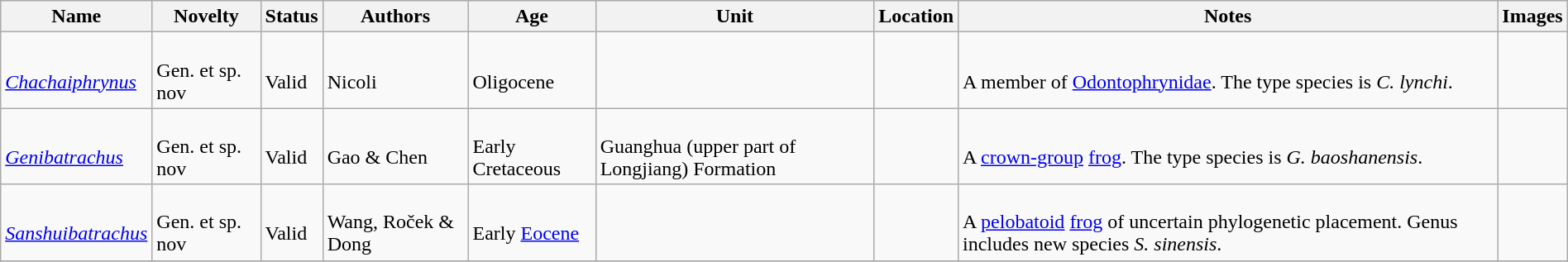<table class="wikitable sortable" align="center" width="100%">
<tr>
<th>Name</th>
<th>Novelty</th>
<th>Status</th>
<th>Authors</th>
<th>Age</th>
<th>Unit</th>
<th>Location</th>
<th>Notes</th>
<th>Images</th>
</tr>
<tr>
<td><br><em><a href='#'>Chachaiphrynus</a></em></td>
<td><br>Gen. et sp. nov</td>
<td><br>Valid</td>
<td><br>Nicoli</td>
<td><br>Oligocene</td>
<td></td>
<td><br></td>
<td><br>A member of <a href='#'>Odontophrynidae</a>. The type species is <em>C. lynchi</em>.</td>
<td></td>
</tr>
<tr>
<td><br><em><a href='#'>Genibatrachus</a></em></td>
<td><br>Gen. et sp. nov</td>
<td><br>Valid</td>
<td><br>Gao & Chen</td>
<td><br>Early Cretaceous</td>
<td><br>Guanghua (upper part of Longjiang) Formation</td>
<td><br></td>
<td><br>A <a href='#'>crown-group</a> <a href='#'>frog</a>. The type species is <em>G. baoshanensis</em>.</td>
<td></td>
</tr>
<tr>
<td><br><em><a href='#'>Sanshuibatrachus</a></em></td>
<td><br>Gen. et sp. nov</td>
<td><br>Valid</td>
<td><br>Wang, Roček & Dong</td>
<td><br>Early <a href='#'>Eocene</a></td>
<td></td>
<td><br></td>
<td><br>A <a href='#'>pelobatoid</a> <a href='#'>frog</a> of uncertain phylogenetic placement. Genus includes new species <em>S. sinensis</em>.</td>
<td></td>
</tr>
<tr>
</tr>
</table>
